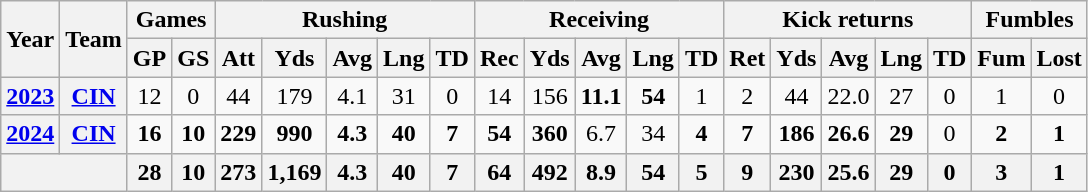<table class="wikitable" style="text-align:center;">
<tr>
<th rowspan="2">Year</th>
<th rowspan="2">Team</th>
<th colspan="2">Games</th>
<th colspan="5">Rushing</th>
<th colspan="5">Receiving</th>
<th colspan="5">Kick returns</th>
<th colspan="2">Fumbles</th>
</tr>
<tr>
<th>GP</th>
<th>GS</th>
<th>Att</th>
<th>Yds</th>
<th>Avg</th>
<th>Lng</th>
<th>TD</th>
<th>Rec</th>
<th>Yds</th>
<th>Avg</th>
<th>Lng</th>
<th>TD</th>
<th>Ret</th>
<th>Yds</th>
<th>Avg</th>
<th>Lng</th>
<th>TD</th>
<th>Fum</th>
<th>Lost</th>
</tr>
<tr>
<th><a href='#'>2023</a></th>
<th><a href='#'>CIN</a></th>
<td>12</td>
<td>0</td>
<td>44</td>
<td>179</td>
<td>4.1</td>
<td>31</td>
<td>0</td>
<td>14</td>
<td>156</td>
<td><strong>11.1</strong></td>
<td><strong>54</strong></td>
<td>1</td>
<td>2</td>
<td>44</td>
<td>22.0</td>
<td>27</td>
<td>0</td>
<td>1</td>
<td>0</td>
</tr>
<tr>
<th><a href='#'>2024</a></th>
<th><a href='#'>CIN</a></th>
<td><strong>16</strong></td>
<td><strong>10</strong></td>
<td><strong>229</strong></td>
<td><strong>990</strong></td>
<td><strong>4.3</strong></td>
<td><strong>40</strong></td>
<td><strong>7</strong></td>
<td><strong>54</strong></td>
<td><strong>360</strong></td>
<td>6.7</td>
<td>34</td>
<td><strong>4</strong></td>
<td><strong>7</strong></td>
<td><strong>186</strong></td>
<td><strong>26.6</strong></td>
<td><strong>29</strong></td>
<td>0</td>
<td><strong>2</strong></td>
<td><strong>1</strong></td>
</tr>
<tr>
<th colspan="2"></th>
<th>28</th>
<th>10</th>
<th>273</th>
<th>1,169</th>
<th>4.3</th>
<th>40</th>
<th>7</th>
<th>64</th>
<th>492</th>
<th>8.9</th>
<th>54</th>
<th>5</th>
<th>9</th>
<th>230</th>
<th>25.6</th>
<th>29</th>
<th>0</th>
<th>3</th>
<th>1</th>
</tr>
</table>
